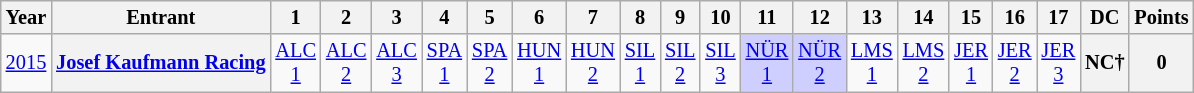<table class="wikitable" style="text-align:center; font-size:85%">
<tr>
<th>Year</th>
<th>Entrant</th>
<th>1</th>
<th>2</th>
<th>3</th>
<th>4</th>
<th>5</th>
<th>6</th>
<th>7</th>
<th>8</th>
<th>9</th>
<th>10</th>
<th>11</th>
<th>12</th>
<th>13</th>
<th>14</th>
<th>15</th>
<th>16</th>
<th>17</th>
<th>DC</th>
<th>Points</th>
</tr>
<tr>
<td><a href='#'>2015</a></td>
<th nowrap><a href='#'>Josef Kaufmann Racing</a></th>
<td style="background:#;"><a href='#'>ALC<br>1</a><br></td>
<td style="background:#;"><a href='#'>ALC<br>2</a><br></td>
<td style="background:#;"><a href='#'>ALC<br>3</a><br></td>
<td style="background:#;"><a href='#'>SPA<br>1</a><br></td>
<td style="background:#;"><a href='#'>SPA<br>2</a><br></td>
<td style="background:#;"><a href='#'>HUN<br>1</a><br></td>
<td style="background:#;"><a href='#'>HUN<br>2</a><br></td>
<td style="background:#;"><a href='#'>SIL<br>1</a><br></td>
<td style="background:#;"><a href='#'>SIL<br>2</a><br></td>
<td style="background:#;"><a href='#'>SIL<br>3</a><br></td>
<td style="background:#cfcfff;"><a href='#'>NÜR<br>1</a><br></td>
<td style="background:#cfcfff;"><a href='#'>NÜR<br>2</a><br></td>
<td style="background:#;"><a href='#'>LMS<br>1</a><br></td>
<td style="background:#;"><a href='#'>LMS<br>2</a><br></td>
<td style="background:#;"><a href='#'>JER<br>1</a><br></td>
<td style="background:#;"><a href='#'>JER<br>2</a><br></td>
<td style="background:#;"><a href='#'>JER<br>3</a><br></td>
<th>NC†</th>
<th>0</th>
</tr>
</table>
